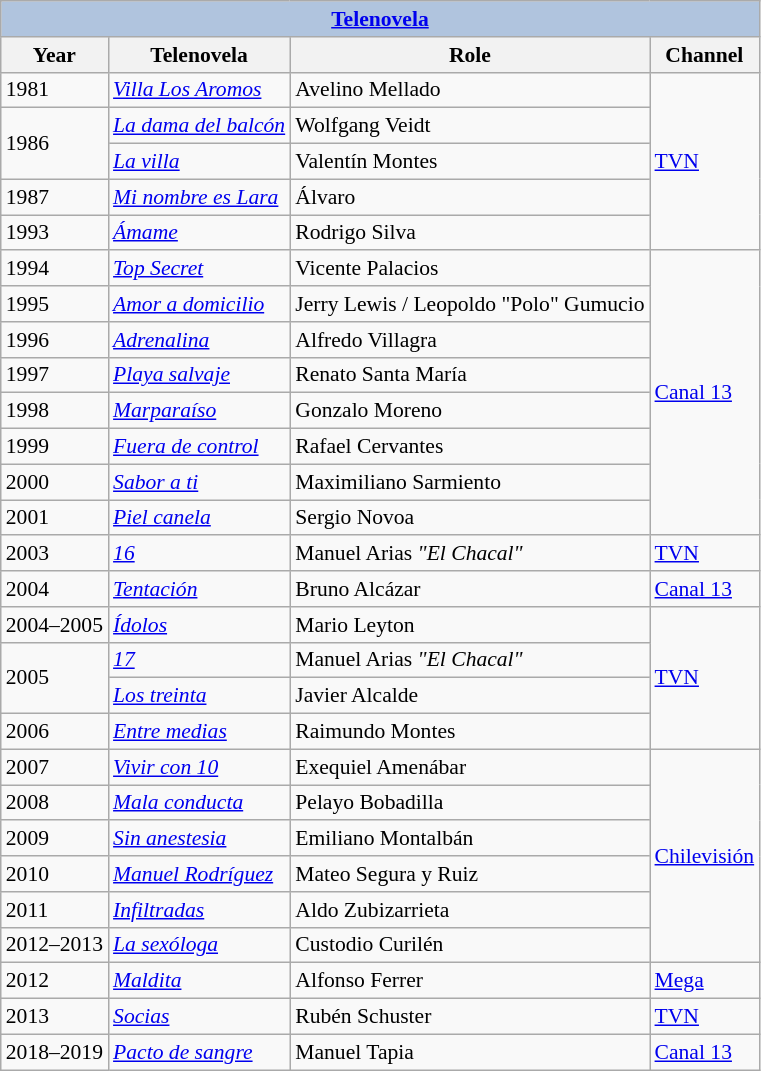<table class="wikitable" style="font-size: 90%;">
<tr>
<th colspan="4" style="background: LightSteelBlue;"><a href='#'>Telenovela</a></th>
</tr>
<tr>
<th>Year</th>
<th>Telenovela</th>
<th>Role</th>
<th>Channel</th>
</tr>
<tr>
<td>1981</td>
<td><em><a href='#'>Villa Los Aromos</a></em></td>
<td>Avelino Mellado</td>
<td rowspan="5"><a href='#'>TVN</a></td>
</tr>
<tr>
<td rowspan="2">1986</td>
<td><em><a href='#'>La dama del balcón</a></em></td>
<td>Wolfgang Veidt</td>
</tr>
<tr>
<td><em><a href='#'>La villa</a></em></td>
<td>Valentín Montes</td>
</tr>
<tr>
<td>1987</td>
<td><em><a href='#'>Mi nombre es Lara</a></em></td>
<td>Álvaro</td>
</tr>
<tr>
<td>1993</td>
<td><em><a href='#'>Ámame</a></em></td>
<td>Rodrigo Silva</td>
</tr>
<tr>
<td>1994</td>
<td><em><a href='#'>Top Secret</a></em></td>
<td>Vicente Palacios</td>
<td rowspan="8"><a href='#'>Canal 13</a></td>
</tr>
<tr>
<td>1995</td>
<td><em><a href='#'>Amor a domicilio</a></em></td>
<td>Jerry Lewis / Leopoldo "Polo" Gumucio</td>
</tr>
<tr>
<td>1996</td>
<td><em><a href='#'>Adrenalina</a></em></td>
<td>Alfredo Villagra</td>
</tr>
<tr>
<td>1997</td>
<td><em><a href='#'>Playa salvaje</a></em></td>
<td>Renato Santa María</td>
</tr>
<tr>
<td>1998</td>
<td><em><a href='#'>Marparaíso</a></em></td>
<td>Gonzalo Moreno</td>
</tr>
<tr>
<td>1999</td>
<td><em><a href='#'>Fuera de control</a></em></td>
<td>Rafael Cervantes</td>
</tr>
<tr>
<td>2000</td>
<td><em><a href='#'>Sabor a ti</a></em></td>
<td>Maximiliano Sarmiento</td>
</tr>
<tr>
<td>2001</td>
<td><em><a href='#'>Piel canela</a></em></td>
<td>Sergio Novoa</td>
</tr>
<tr>
<td>2003</td>
<td><em><a href='#'>16</a></em></td>
<td>Manuel Arias <em>"El Chacal"</em></td>
<td><a href='#'>TVN</a></td>
</tr>
<tr>
<td>2004</td>
<td><em><a href='#'>Tentación</a></em></td>
<td>Bruno Alcázar</td>
<td><a href='#'>Canal 13</a></td>
</tr>
<tr>
<td>2004–2005</td>
<td><em><a href='#'>Ídolos</a></em></td>
<td>Mario Leyton</td>
<td rowspan="4"><a href='#'>TVN</a></td>
</tr>
<tr>
<td rowspan="2">2005</td>
<td><em><a href='#'>17</a></em></td>
<td>Manuel Arias <em>"El Chacal"</em></td>
</tr>
<tr>
<td><em><a href='#'>Los treinta</a></em></td>
<td>Javier Alcalde</td>
</tr>
<tr>
<td>2006</td>
<td><em><a href='#'>Entre medias</a></em></td>
<td>Raimundo Montes</td>
</tr>
<tr>
<td>2007</td>
<td><em><a href='#'>Vivir con 10</a></em></td>
<td>Exequiel Amenábar</td>
<td rowspan="6"><a href='#'>Chilevisión</a></td>
</tr>
<tr>
<td>2008</td>
<td><em><a href='#'>Mala conducta</a></em></td>
<td>Pelayo Bobadilla</td>
</tr>
<tr>
<td>2009</td>
<td><em><a href='#'>Sin anestesia</a></em></td>
<td>Emiliano Montalbán</td>
</tr>
<tr>
<td>2010</td>
<td><em><a href='#'>Manuel Rodríguez</a></em></td>
<td>Mateo Segura y Ruiz</td>
</tr>
<tr>
<td>2011</td>
<td><em><a href='#'>Infiltradas</a></em></td>
<td>Aldo Zubizarrieta</td>
</tr>
<tr>
<td>2012–2013</td>
<td><em><a href='#'>La sexóloga</a></em></td>
<td>Custodio Curilén</td>
</tr>
<tr>
<td>2012</td>
<td><em><a href='#'>Maldita</a></em></td>
<td>Alfonso Ferrer</td>
<td><a href='#'>Mega</a></td>
</tr>
<tr>
<td>2013</td>
<td><em><a href='#'>Socias</a></em></td>
<td>Rubén Schuster</td>
<td><a href='#'>TVN</a></td>
</tr>
<tr>
<td>2018–2019</td>
<td><em><a href='#'>Pacto de sangre</a></em></td>
<td>Manuel Tapia</td>
<td><a href='#'>Canal 13</a></td>
</tr>
</table>
